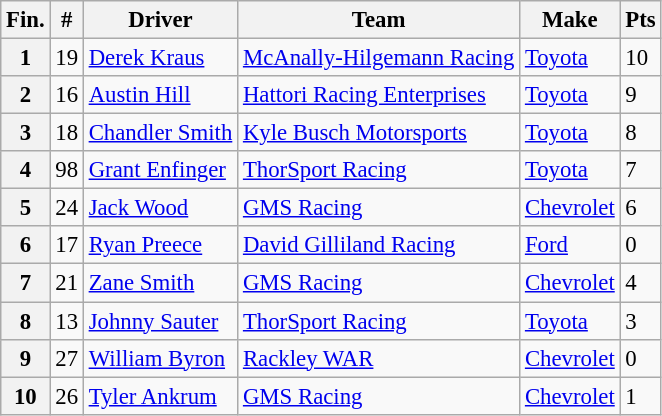<table class="wikitable" style="font-size:95%">
<tr>
<th>Fin.</th>
<th>#</th>
<th>Driver</th>
<th>Team</th>
<th>Make</th>
<th>Pts</th>
</tr>
<tr>
<th>1</th>
<td>19</td>
<td><a href='#'>Derek Kraus</a></td>
<td><a href='#'>McAnally-Hilgemann Racing</a></td>
<td><a href='#'>Toyota</a></td>
<td>10</td>
</tr>
<tr>
<th>2</th>
<td>16</td>
<td><a href='#'>Austin Hill</a></td>
<td><a href='#'>Hattori Racing Enterprises</a></td>
<td><a href='#'>Toyota</a></td>
<td>9</td>
</tr>
<tr>
<th>3</th>
<td>18</td>
<td><a href='#'>Chandler Smith</a></td>
<td><a href='#'>Kyle Busch Motorsports</a></td>
<td><a href='#'>Toyota</a></td>
<td>8</td>
</tr>
<tr>
<th>4</th>
<td>98</td>
<td><a href='#'>Grant Enfinger</a></td>
<td><a href='#'>ThorSport Racing</a></td>
<td><a href='#'>Toyota</a></td>
<td>7</td>
</tr>
<tr>
<th>5</th>
<td>24</td>
<td><a href='#'>Jack Wood</a></td>
<td><a href='#'>GMS Racing</a></td>
<td><a href='#'>Chevrolet</a></td>
<td>6</td>
</tr>
<tr>
<th>6</th>
<td>17</td>
<td><a href='#'>Ryan Preece</a></td>
<td><a href='#'>David Gilliland Racing</a></td>
<td><a href='#'>Ford</a></td>
<td>0</td>
</tr>
<tr>
<th>7</th>
<td>21</td>
<td><a href='#'>Zane Smith</a></td>
<td><a href='#'>GMS Racing</a></td>
<td><a href='#'>Chevrolet</a></td>
<td>4</td>
</tr>
<tr>
<th>8</th>
<td>13</td>
<td><a href='#'>Johnny Sauter</a></td>
<td><a href='#'>ThorSport Racing</a></td>
<td><a href='#'>Toyota</a></td>
<td>3</td>
</tr>
<tr>
<th>9</th>
<td>27</td>
<td><a href='#'>William Byron</a></td>
<td><a href='#'>Rackley WAR</a></td>
<td><a href='#'>Chevrolet</a></td>
<td>0</td>
</tr>
<tr>
<th>10</th>
<td>26</td>
<td><a href='#'>Tyler Ankrum</a></td>
<td><a href='#'>GMS Racing</a></td>
<td><a href='#'>Chevrolet</a></td>
<td>1</td>
</tr>
</table>
